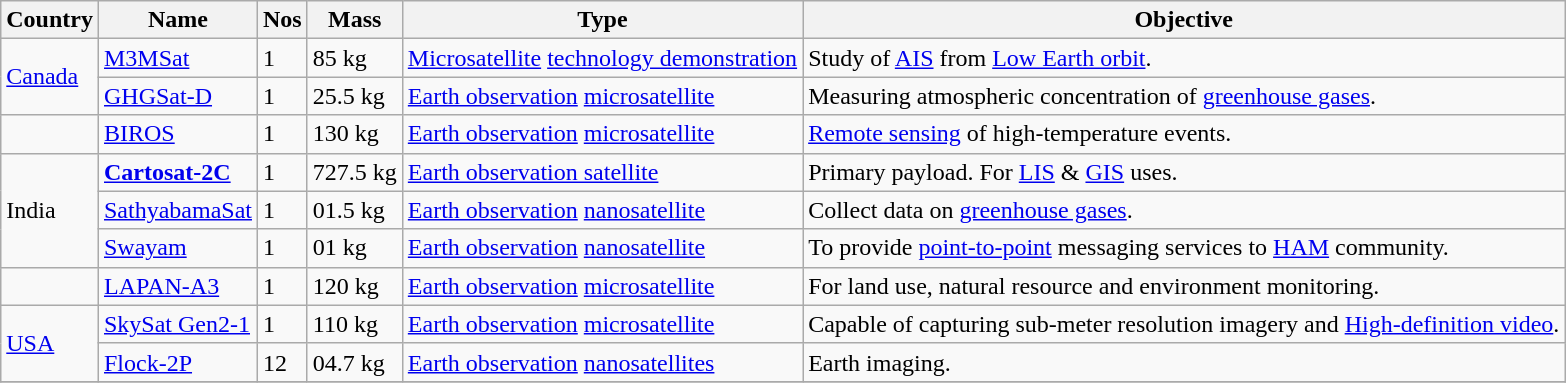<table class="wikitable">
<tr>
<th>Country</th>
<th>Name</th>
<th>Nos</th>
<th>Mass</th>
<th>Type</th>
<th>Objective</th>
</tr>
<tr>
<td rowspan="2"> <a href='#'>Canada</a></td>
<td><a href='#'>M3MSat</a></td>
<td>1</td>
<td>85 kg</td>
<td><a href='#'>Microsatellite</a> <a href='#'>technology demonstration</a></td>
<td>Study of <a href='#'>AIS</a> from <a href='#'>Low Earth orbit</a>.</td>
</tr>
<tr>
<td><a href='#'>GHGSat-D</a></td>
<td>1</td>
<td>25.5 kg</td>
<td><a href='#'>Earth observation</a> <a href='#'>microsatellite</a></td>
<td>Measuring atmospheric concentration of <a href='#'>greenhouse gases</a>.</td>
</tr>
<tr>
<td></td>
<td><a href='#'>BIROS</a></td>
<td>1</td>
<td>130 kg</td>
<td><a href='#'>Earth observation</a> <a href='#'>microsatellite</a></td>
<td><a href='#'>Remote sensing</a> of high-temperature events.</td>
</tr>
<tr>
<td rowspan="3"> India</td>
<td><strong><a href='#'>Cartosat-2C</a></strong></td>
<td>1</td>
<td>727.5 kg</td>
<td><a href='#'>Earth observation satellite</a></td>
<td>Primary payload. For <a href='#'>LIS</a> & <a href='#'>GIS</a> uses.</td>
</tr>
<tr>
<td><a href='#'>SathyabamaSat</a></td>
<td>1</td>
<td>01.5 kg</td>
<td><a href='#'>Earth observation</a> <a href='#'>nanosatellite</a></td>
<td>Collect data on <a href='#'>greenhouse gases</a>.</td>
</tr>
<tr>
<td><a href='#'>Swayam</a></td>
<td>1</td>
<td>01 kg</td>
<td><a href='#'>Earth observation</a> <a href='#'>nanosatellite</a></td>
<td>To provide <a href='#'>point-to-point</a> messaging services to <a href='#'>HAM</a> community.</td>
</tr>
<tr>
<td></td>
<td><a href='#'>LAPAN-A3</a></td>
<td>1</td>
<td>120 kg</td>
<td><a href='#'>Earth observation</a> <a href='#'>microsatellite</a></td>
<td>For land use,  natural resource and environment monitoring.</td>
</tr>
<tr>
<td rowspan="2"> <a href='#'>USA</a></td>
<td><a href='#'>SkySat Gen2-1</a></td>
<td>1</td>
<td>110 kg</td>
<td><a href='#'>Earth observation</a> <a href='#'>microsatellite</a></td>
<td>Capable of capturing sub-meter resolution imagery and <a href='#'>High-definition video</a>.</td>
</tr>
<tr>
<td><a href='#'>Flock-2P</a></td>
<td>12</td>
<td>04.7 kg</td>
<td><a href='#'>Earth observation</a> <a href='#'>nanosatellites</a></td>
<td>Earth imaging.</td>
</tr>
<tr>
</tr>
</table>
